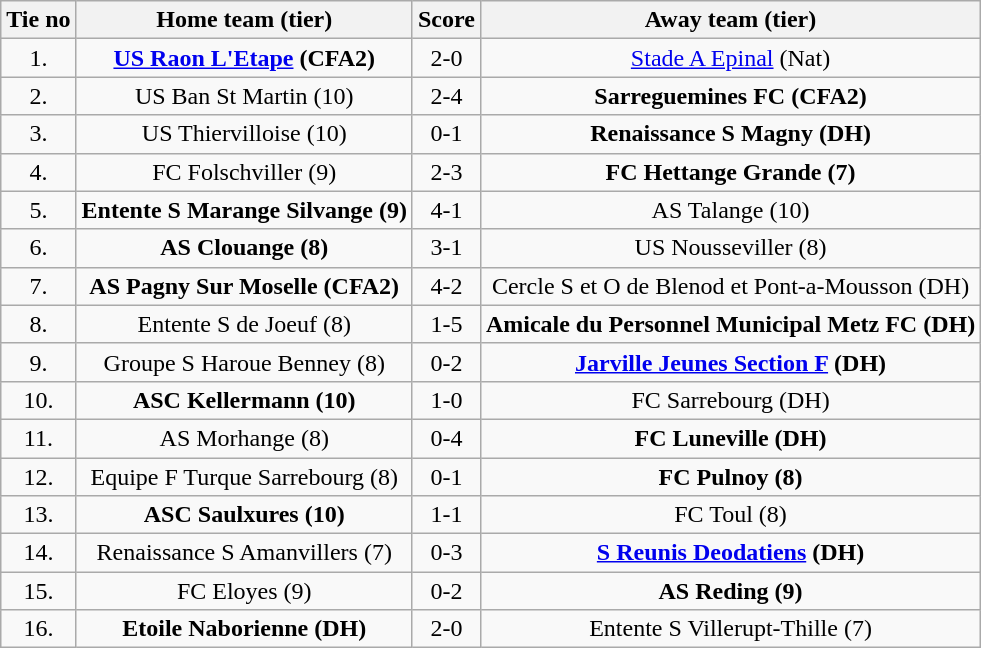<table class="wikitable" style="text-align: center">
<tr>
<th>Tie no</th>
<th>Home team (tier)</th>
<th>Score</th>
<th>Away team (tier)</th>
</tr>
<tr>
<td>1.</td>
<td><strong><a href='#'>US Raon L'Etape</a> (CFA2)</strong></td>
<td>2-0 </td>
<td><a href='#'>Stade A Epinal</a> (Nat)</td>
</tr>
<tr>
<td>2.</td>
<td>US Ban St Martin (10)</td>
<td>2-4</td>
<td><strong>Sarreguemines FC (CFA2)</strong></td>
</tr>
<tr>
<td>3.</td>
<td>US Thiervilloise (10)</td>
<td>0-1</td>
<td><strong>Renaissance S Magny (DH)</strong></td>
</tr>
<tr>
<td>4.</td>
<td>FC Folschviller (9)</td>
<td>2-3</td>
<td><strong>FC Hettange Grande (7)</strong></td>
</tr>
<tr>
<td>5.</td>
<td><strong>Entente S Marange Silvange (9)</strong></td>
<td>4-1</td>
<td>AS Talange (10)</td>
</tr>
<tr>
<td>6.</td>
<td><strong>AS Clouange (8)</strong></td>
<td>3-1</td>
<td>US Nousseviller (8)</td>
</tr>
<tr>
<td>7.</td>
<td><strong>AS Pagny Sur Moselle (CFA2)</strong></td>
<td>4-2</td>
<td>Cercle S et O de Blenod et Pont-a-Mousson (DH)</td>
</tr>
<tr>
<td>8.</td>
<td>Entente S de Joeuf (8)</td>
<td>1-5</td>
<td><strong>Amicale du Personnel Municipal Metz FC (DH)</strong></td>
</tr>
<tr>
<td>9.</td>
<td>Groupe S Haroue Benney (8)</td>
<td>0-2</td>
<td><strong><a href='#'>Jarville Jeunes Section F</a> (DH)</strong></td>
</tr>
<tr>
<td>10.</td>
<td><strong>ASC Kellermann (10)</strong></td>
<td>1-0</td>
<td>FC Sarrebourg (DH)</td>
</tr>
<tr>
<td>11.</td>
<td>AS Morhange (8)</td>
<td>0-4</td>
<td><strong>FC Luneville (DH)</strong></td>
</tr>
<tr>
<td>12.</td>
<td>Equipe F Turque Sarrebourg (8)</td>
<td>0-1</td>
<td><strong>FC Pulnoy (8)</strong></td>
</tr>
<tr>
<td>13.</td>
<td><strong>ASC Saulxures (10)</strong></td>
<td>1-1 </td>
<td>FC Toul (8)</td>
</tr>
<tr>
<td>14.</td>
<td>Renaissance S Amanvillers (7)</td>
<td>0-3</td>
<td><strong><a href='#'>S Reunis Deodatiens</a> (DH)</strong></td>
</tr>
<tr>
<td>15.</td>
<td>FC Eloyes (9)</td>
<td>0-2</td>
<td><strong>AS Reding (9)</strong></td>
</tr>
<tr>
<td>16.</td>
<td><strong>Etoile Naborienne (DH)</strong></td>
<td>2-0</td>
<td>Entente S Villerupt-Thille (7)</td>
</tr>
</table>
